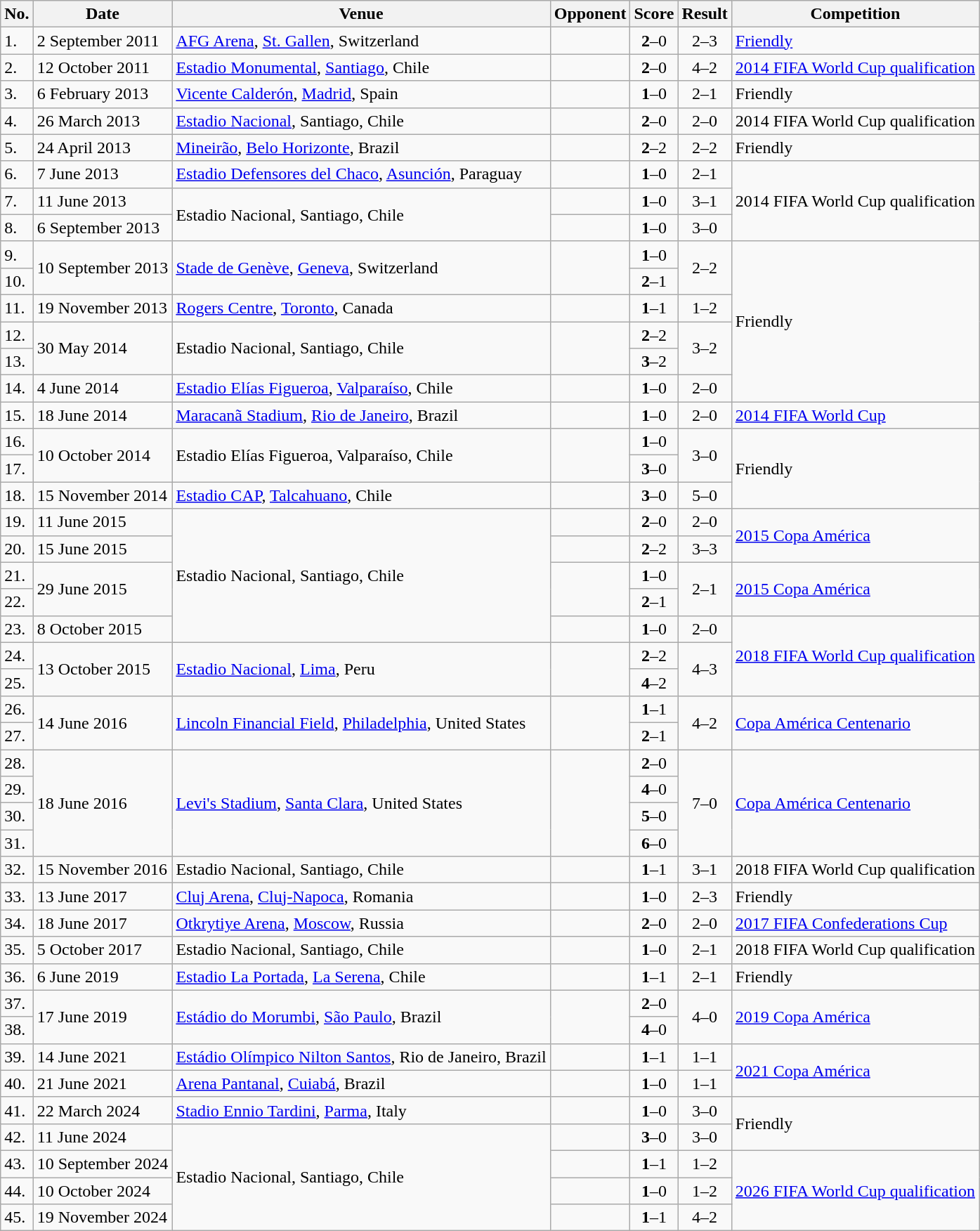<table class="wikitable sortable" style=>
<tr>
<th>No.</th>
<th>Date</th>
<th>Venue</th>
<th>Opponent</th>
<th>Score</th>
<th>Result</th>
<th>Competition</th>
</tr>
<tr>
<td>1.</td>
<td>2 September 2011</td>
<td><a href='#'>AFG Arena</a>, <a href='#'>St. Gallen</a>, Switzerland</td>
<td></td>
<td align=center><strong>2</strong>–0</td>
<td align=center>2–3</td>
<td><a href='#'>Friendly</a></td>
</tr>
<tr>
<td>2.</td>
<td>12 October 2011</td>
<td><a href='#'>Estadio Monumental</a>, <a href='#'>Santiago</a>, Chile</td>
<td></td>
<td align=center><strong>2</strong>–0</td>
<td align=center>4–2</td>
<td><a href='#'>2014 FIFA World Cup qualification</a></td>
</tr>
<tr>
<td>3.</td>
<td>6 February 2013</td>
<td><a href='#'>Vicente Calderón</a>, <a href='#'>Madrid</a>, Spain</td>
<td></td>
<td align=center><strong>1</strong>–0</td>
<td align=center>2–1</td>
<td>Friendly</td>
</tr>
<tr>
<td>4.</td>
<td>26 March 2013</td>
<td><a href='#'>Estadio Nacional</a>, Santiago, Chile</td>
<td></td>
<td align=center><strong>2</strong>–0</td>
<td align=center>2–0</td>
<td>2014 FIFA World Cup qualification</td>
</tr>
<tr>
<td>5.</td>
<td>24 April 2013</td>
<td><a href='#'>Mineirão</a>, <a href='#'>Belo Horizonte</a>, Brazil</td>
<td></td>
<td align=center><strong>2</strong>–2</td>
<td align=center>2–2</td>
<td>Friendly</td>
</tr>
<tr>
<td>6.</td>
<td>7 June 2013</td>
<td><a href='#'>Estadio Defensores del Chaco</a>, <a href='#'>Asunción</a>, Paraguay</td>
<td></td>
<td align=center><strong>1</strong>–0</td>
<td align=center>2–1</td>
<td rowspan="3">2014 FIFA World Cup qualification</td>
</tr>
<tr>
<td>7.</td>
<td>11 June 2013</td>
<td rowspan=2>Estadio Nacional, Santiago, Chile</td>
<td></td>
<td align=center><strong>1</strong>–0</td>
<td align=center>3–1</td>
</tr>
<tr>
<td>8.</td>
<td>6 September 2013</td>
<td></td>
<td align=center><strong>1</strong>–0</td>
<td align=center>3–0</td>
</tr>
<tr>
<td>9.</td>
<td rowspan="2">10 September 2013</td>
<td rowspan="2"><a href='#'>Stade de Genève</a>, <a href='#'>Geneva</a>, Switzerland</td>
<td rowspan="2"></td>
<td align=center><strong>1</strong>–0</td>
<td rowspan="2" align=center>2–2</td>
<td rowspan="6">Friendly</td>
</tr>
<tr>
<td>10.</td>
<td align=center><strong>2</strong>–1</td>
</tr>
<tr>
<td>11.</td>
<td>19 November 2013</td>
<td><a href='#'>Rogers Centre</a>, <a href='#'>Toronto</a>, Canada</td>
<td></td>
<td align=center><strong>1</strong>–1</td>
<td align=center>1–2</td>
</tr>
<tr>
<td>12.</td>
<td rowspan="2">30 May 2014</td>
<td rowspan="2">Estadio Nacional, Santiago, Chile</td>
<td rowspan="2"></td>
<td align=center><strong>2</strong>–2</td>
<td rowspan="2" align=center>3–2</td>
</tr>
<tr>
<td>13.</td>
<td align=center><strong>3</strong>–2</td>
</tr>
<tr>
<td>14.</td>
<td>4 June 2014</td>
<td><a href='#'>Estadio Elías Figueroa</a>, <a href='#'>Valparaíso</a>, Chile</td>
<td></td>
<td align=center><strong>1</strong>–0</td>
<td align=center>2–0</td>
</tr>
<tr>
<td>15.</td>
<td>18 June 2014</td>
<td><a href='#'>Maracanã Stadium</a>, <a href='#'>Rio de Janeiro</a>, Brazil</td>
<td></td>
<td align=center><strong>1</strong>–0</td>
<td align=center>2–0</td>
<td><a href='#'>2014 FIFA World Cup</a></td>
</tr>
<tr>
<td>16.</td>
<td rowspan="2">10 October 2014</td>
<td rowspan="2">Estadio Elías Figueroa, Valparaíso, Chile</td>
<td rowspan="2"></td>
<td align=center><strong>1</strong>–0</td>
<td rowspan="2" align=center>3–0</td>
<td rowspan="3">Friendly</td>
</tr>
<tr>
<td>17.</td>
<td align=center><strong>3</strong>–0</td>
</tr>
<tr>
<td>18.</td>
<td>15 November 2014</td>
<td><a href='#'>Estadio CAP</a>, <a href='#'>Talcahuano</a>, Chile</td>
<td></td>
<td align=center><strong>3</strong>–0</td>
<td align=center>5–0</td>
</tr>
<tr>
<td>19.</td>
<td>11 June 2015</td>
<td rowspan=5>Estadio Nacional, Santiago, Chile</td>
<td></td>
<td align=center><strong>2</strong>–0</td>
<td align=center>2–0</td>
<td rowspan="2"><a href='#'>2015 Copa América</a></td>
</tr>
<tr>
<td>20.</td>
<td>15 June 2015</td>
<td></td>
<td align=center><strong>2</strong>–2</td>
<td align=center>3–3</td>
</tr>
<tr>
<td>21.</td>
<td rowspan="2">29 June 2015</td>
<td rowspan="2"></td>
<td align=center><strong>1</strong>–0</td>
<td rowspan="2" align=center>2–1</td>
<td rowspan=2><a href='#'>2015 Copa América</a></td>
</tr>
<tr>
<td>22.</td>
<td align=center><strong>2</strong>–1</td>
</tr>
<tr>
<td>23.</td>
<td>8 October 2015</td>
<td></td>
<td align=center><strong>1</strong>–0</td>
<td align=center>2–0</td>
<td rowspan="3"><a href='#'>2018 FIFA World Cup qualification</a></td>
</tr>
<tr>
<td>24.</td>
<td rowspan="2">13 October 2015</td>
<td rowspan="2"><a href='#'>Estadio Nacional</a>, <a href='#'>Lima</a>, Peru</td>
<td rowspan="2"></td>
<td align=center><strong>2</strong>–2</td>
<td rowspan="2" align=center>4–3</td>
</tr>
<tr>
<td>25.</td>
<td align=center><strong>4</strong>–2</td>
</tr>
<tr>
<td>26.</td>
<td rowspan="2">14 June 2016</td>
<td rowspan="2"><a href='#'>Lincoln Financial Field</a>, <a href='#'>Philadelphia</a>, United States</td>
<td rowspan="2"></td>
<td align=center><strong>1</strong>–1</td>
<td rowspan="2" align=center>4–2</td>
<td rowspan="2"><a href='#'>Copa América Centenario</a></td>
</tr>
<tr>
<td>27.</td>
<td align=center><strong>2</strong>–1</td>
</tr>
<tr>
<td>28.</td>
<td rowspan="4">18 June 2016</td>
<td rowspan="4"><a href='#'>Levi's Stadium</a>, <a href='#'>Santa Clara</a>, United States</td>
<td rowspan="4"></td>
<td align=center><strong>2</strong>–0</td>
<td rowspan="4" align=center>7–0</td>
<td rowspan=4><a href='#'>Copa América Centenario</a></td>
</tr>
<tr>
<td>29.</td>
<td align=center><strong>4</strong>–0</td>
</tr>
<tr>
<td>30.</td>
<td align=center><strong>5</strong>–0</td>
</tr>
<tr>
<td>31.</td>
<td align=center><strong>6</strong>–0</td>
</tr>
<tr>
<td>32.</td>
<td>15 November 2016</td>
<td>Estadio Nacional, Santiago, Chile</td>
<td></td>
<td align=center><strong>1</strong>–1</td>
<td align=center>3–1</td>
<td>2018 FIFA World Cup qualification</td>
</tr>
<tr>
<td>33.</td>
<td>13 June 2017</td>
<td><a href='#'>Cluj Arena</a>, <a href='#'>Cluj-Napoca</a>, Romania</td>
<td></td>
<td align=center><strong>1</strong>–0</td>
<td align=center>2–3</td>
<td>Friendly</td>
</tr>
<tr>
<td>34.</td>
<td>18 June 2017</td>
<td><a href='#'>Otkrytiye Arena</a>, <a href='#'>Moscow</a>, Russia</td>
<td></td>
<td align=center><strong>2</strong>–0</td>
<td align=center>2–0</td>
<td><a href='#'>2017 FIFA Confederations Cup</a></td>
</tr>
<tr>
<td>35.</td>
<td>5 October 2017</td>
<td>Estadio Nacional, Santiago, Chile</td>
<td></td>
<td align=center><strong>1</strong>–0</td>
<td align=center>2–1</td>
<td>2018 FIFA World Cup qualification</td>
</tr>
<tr>
<td>36.</td>
<td>6 June 2019</td>
<td><a href='#'>Estadio La Portada</a>, <a href='#'>La Serena</a>, Chile</td>
<td align=left></td>
<td align=center><strong>1</strong>–1</td>
<td align=center>2–1</td>
<td>Friendly</td>
</tr>
<tr>
<td>37.</td>
<td rowspan="2">17 June 2019</td>
<td rowspan="2"><a href='#'>Estádio do Morumbi</a>, <a href='#'>São Paulo</a>, Brazil</td>
<td rowspan="2"></td>
<td align=center><strong>2</strong>–0</td>
<td align=center rowspan="2">4–0</td>
<td rowspan="2"><a href='#'>2019 Copa América</a></td>
</tr>
<tr>
<td>38.</td>
<td align=center><strong>4</strong>–0</td>
</tr>
<tr>
<td>39.</td>
<td>14 June 2021</td>
<td><a href='#'>Estádio Olímpico Nilton Santos</a>, Rio de Janeiro, Brazil</td>
<td></td>
<td align=center><strong>1</strong>–1</td>
<td align=center>1–1</td>
<td rowspan="2"><a href='#'>2021 Copa América</a></td>
</tr>
<tr>
<td>40.</td>
<td>21 June 2021</td>
<td><a href='#'>Arena Pantanal</a>, <a href='#'>Cuiabá</a>, Brazil</td>
<td></td>
<td align=center><strong>1</strong>–0</td>
<td align=center>1–1</td>
</tr>
<tr>
<td>41.</td>
<td>22 March 2024</td>
<td><a href='#'>Stadio Ennio Tardini</a>, <a href='#'>Parma</a>, Italy</td>
<td align=left></td>
<td align=center><strong>1</strong>–0</td>
<td align=center>3–0</td>
<td rowspan="2">Friendly</td>
</tr>
<tr>
<td>42.</td>
<td>11 June 2024</td>
<td rowspan="4">Estadio Nacional, Santiago, Chile</td>
<td></td>
<td align=center><strong>3</strong>–0</td>
<td align=center>3–0</td>
</tr>
<tr>
<td>43.</td>
<td>10 September 2024</td>
<td></td>
<td align=center><strong>1</strong>–1</td>
<td align=center>1–2</td>
<td rowspan="3"><a href='#'>2026 FIFA World Cup qualification</a></td>
</tr>
<tr>
<td>44.</td>
<td>10 October 2024</td>
<td></td>
<td align=center><strong>1</strong>–0</td>
<td align=center>1–2</td>
</tr>
<tr>
<td>45.</td>
<td>19 November 2024</td>
<td></td>
<td align=center><strong>1</strong>–1</td>
<td align=center>4–2</td>
</tr>
</table>
